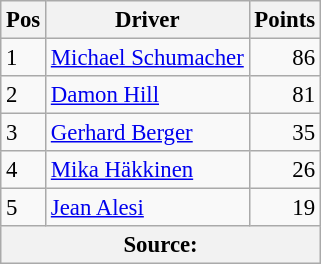<table class="wikitable" style="font-size: 95%;">
<tr>
<th>Pos</th>
<th>Driver</th>
<th>Points</th>
</tr>
<tr>
<td>1</td>
<td> <a href='#'>Michael Schumacher</a></td>
<td align="right">86</td>
</tr>
<tr>
<td>2</td>
<td> <a href='#'>Damon Hill</a></td>
<td align="right">81</td>
</tr>
<tr>
<td>3</td>
<td> <a href='#'>Gerhard Berger</a></td>
<td align="right">35</td>
</tr>
<tr>
<td>4</td>
<td> <a href='#'>Mika Häkkinen</a></td>
<td align="right">26</td>
</tr>
<tr>
<td>5</td>
<td> <a href='#'>Jean Alesi</a></td>
<td align="right">19</td>
</tr>
<tr>
<th colspan=4>Source: </th>
</tr>
</table>
